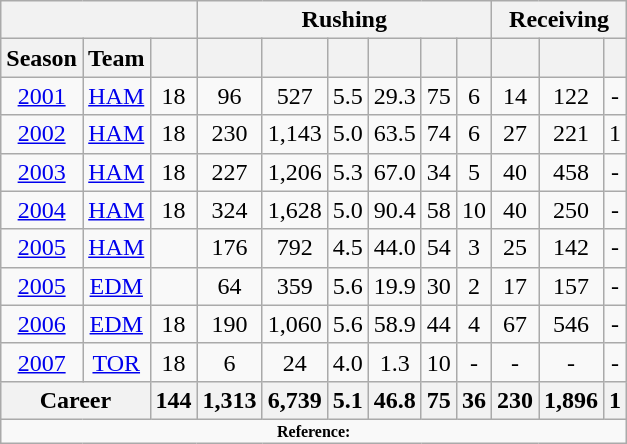<table class="wikitable" style="text-align:center">
<tr>
<th colspan="3"> </th>
<th colspan="6">Rushing</th>
<th colspan="3">Receiving</th>
</tr>
<tr>
<th>Season</th>
<th>Team</th>
<th></th>
<th></th>
<th></th>
<th></th>
<th></th>
<th></th>
<th></th>
<th></th>
<th></th>
<th></th>
</tr>
<tr>
<td><a href='#'>2001</a></td>
<td><a href='#'>HAM</a></td>
<td>18</td>
<td>96</td>
<td>527</td>
<td>5.5</td>
<td>29.3</td>
<td>75</td>
<td>6</td>
<td>14</td>
<td>122</td>
<td>-</td>
</tr>
<tr>
<td><a href='#'>2002</a></td>
<td><a href='#'>HAM</a></td>
<td>18</td>
<td>230</td>
<td>1,143</td>
<td>5.0</td>
<td>63.5</td>
<td>74</td>
<td>6</td>
<td>27</td>
<td>221</td>
<td>1</td>
</tr>
<tr>
<td><a href='#'>2003</a></td>
<td><a href='#'>HAM</a></td>
<td>18</td>
<td>227</td>
<td>1,206</td>
<td>5.3</td>
<td>67.0</td>
<td>34</td>
<td>5</td>
<td>40</td>
<td>458</td>
<td>-</td>
</tr>
<tr>
<td><a href='#'>2004</a></td>
<td><a href='#'>HAM</a></td>
<td>18</td>
<td>324</td>
<td>1,628</td>
<td>5.0</td>
<td>90.4</td>
<td>58</td>
<td>10</td>
<td>40</td>
<td>250</td>
<td>-</td>
</tr>
<tr>
<td><a href='#'>2005</a></td>
<td><a href='#'>HAM</a></td>
<td></td>
<td>176</td>
<td>792</td>
<td>4.5</td>
<td>44.0</td>
<td>54</td>
<td>3</td>
<td>25</td>
<td>142</td>
<td>-</td>
</tr>
<tr>
<td><a href='#'>2005</a></td>
<td><a href='#'>EDM</a></td>
<td></td>
<td>64</td>
<td>359</td>
<td>5.6</td>
<td>19.9</td>
<td>30</td>
<td>2</td>
<td>17</td>
<td>157</td>
<td>-</td>
</tr>
<tr>
<td><a href='#'>2006</a></td>
<td><a href='#'>EDM</a></td>
<td>18</td>
<td>190</td>
<td>1,060</td>
<td>5.6</td>
<td>58.9</td>
<td>44</td>
<td>4</td>
<td>67</td>
<td>546</td>
<td>-</td>
</tr>
<tr>
<td><a href='#'>2007</a></td>
<td><a href='#'>TOR</a></td>
<td>18</td>
<td>6</td>
<td>24</td>
<td>4.0</td>
<td>1.3</td>
<td>10</td>
<td>-</td>
<td>-</td>
<td>-</td>
<td>-</td>
</tr>
<tr class="sortbottom" style="background:#eee;">
<th colspan="2">Career</th>
<th>144</th>
<th>1,313</th>
<th>6,739</th>
<th>5.1</th>
<th>46.8</th>
<th>75</th>
<th>36</th>
<th>230</th>
<th>1,896</th>
<th>1</th>
</tr>
<tr>
<td colspan="12"  style="font-size:8pt; text-align:center;"><strong>Reference:</strong></td>
</tr>
</table>
